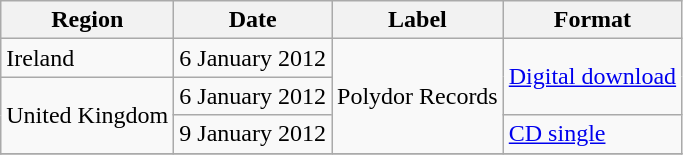<table class="wikitable plainrowheaders">
<tr>
<th scope="col">Region</th>
<th scope="col">Date</th>
<th scope="col">Label</th>
<th scope="col">Format</th>
</tr>
<tr>
<td>Ireland</td>
<td>6 January 2012</td>
<td rowspan="3">Polydor Records</td>
<td rowspan="2"><a href='#'>Digital download</a></td>
</tr>
<tr>
<td rowspan="2">United Kingdom</td>
<td>6 January 2012</td>
</tr>
<tr>
<td>9 January 2012</td>
<td rowspan="1"><a href='#'>CD single</a></td>
</tr>
<tr>
</tr>
</table>
